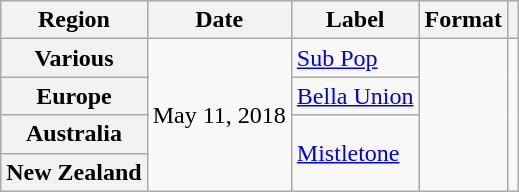<table class="wikitable plainrowheaders">
<tr>
<th scope="col">Region</th>
<th scope="col">Date</th>
<th scope="col">Label</th>
<th scope="col">Format</th>
<th scope="col"></th>
</tr>
<tr>
<th scope="row">Various</th>
<td rowspan="4">May 11, 2018</td>
<td><a href='#'>Sub Pop</a></td>
<td rowspan="4"></td>
<td rowspan="4" align="center"></td>
</tr>
<tr>
<th scope="row">Europe</th>
<td><a href='#'>Bella Union</a></td>
</tr>
<tr>
<th scope="row">Australia</th>
<td rowspan="2"><a href='#'>Mistletone</a></td>
</tr>
<tr>
<th scope="row">New Zealand</th>
</tr>
</table>
